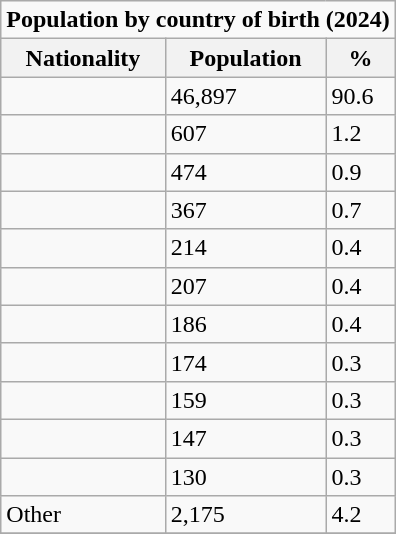<table class="wikitable" style="float:right;">
<tr>
<td colspan="3"><strong>Population by country of birth (2024)</strong></td>
</tr>
<tr \>
<th>Nationality</th>
<th>Population</th>
<th>%</th>
</tr>
<tr>
<td></td>
<td>46,897</td>
<td>90.6</td>
</tr>
<tr>
<td></td>
<td>607</td>
<td>1.2</td>
</tr>
<tr>
<td></td>
<td>474</td>
<td>0.9</td>
</tr>
<tr>
<td></td>
<td>367</td>
<td>0.7</td>
</tr>
<tr>
<td></td>
<td>214</td>
<td>0.4</td>
</tr>
<tr>
<td></td>
<td>207</td>
<td>0.4</td>
</tr>
<tr>
<td></td>
<td>186</td>
<td>0.4</td>
</tr>
<tr>
<td></td>
<td>174</td>
<td>0.3</td>
</tr>
<tr>
<td></td>
<td>159</td>
<td>0.3</td>
</tr>
<tr>
<td></td>
<td>147</td>
<td>0.3</td>
</tr>
<tr>
<td></td>
<td>130</td>
<td>0.3</td>
</tr>
<tr>
<td>Other</td>
<td>2,175</td>
<td>4.2</td>
</tr>
<tr>
</tr>
</table>
